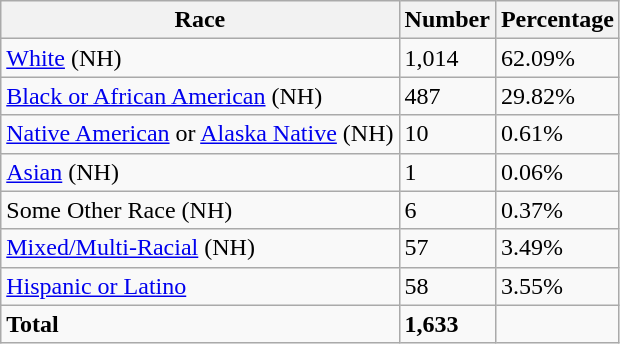<table class="wikitable">
<tr>
<th>Race</th>
<th>Number</th>
<th>Percentage</th>
</tr>
<tr>
<td><a href='#'>White</a> (NH)</td>
<td>1,014</td>
<td>62.09%</td>
</tr>
<tr>
<td><a href='#'>Black or African American</a> (NH)</td>
<td>487</td>
<td>29.82%</td>
</tr>
<tr>
<td><a href='#'>Native American</a> or <a href='#'>Alaska Native</a> (NH)</td>
<td>10</td>
<td>0.61%</td>
</tr>
<tr>
<td><a href='#'>Asian</a> (NH)</td>
<td>1</td>
<td>0.06%</td>
</tr>
<tr>
<td>Some Other Race (NH)</td>
<td>6</td>
<td>0.37%</td>
</tr>
<tr>
<td><a href='#'>Mixed/Multi-Racial</a> (NH)</td>
<td>57</td>
<td>3.49%</td>
</tr>
<tr>
<td><a href='#'>Hispanic or Latino</a></td>
<td>58</td>
<td>3.55%</td>
</tr>
<tr>
<td><strong>Total</strong></td>
<td><strong>1,633</strong></td>
<td></td>
</tr>
</table>
